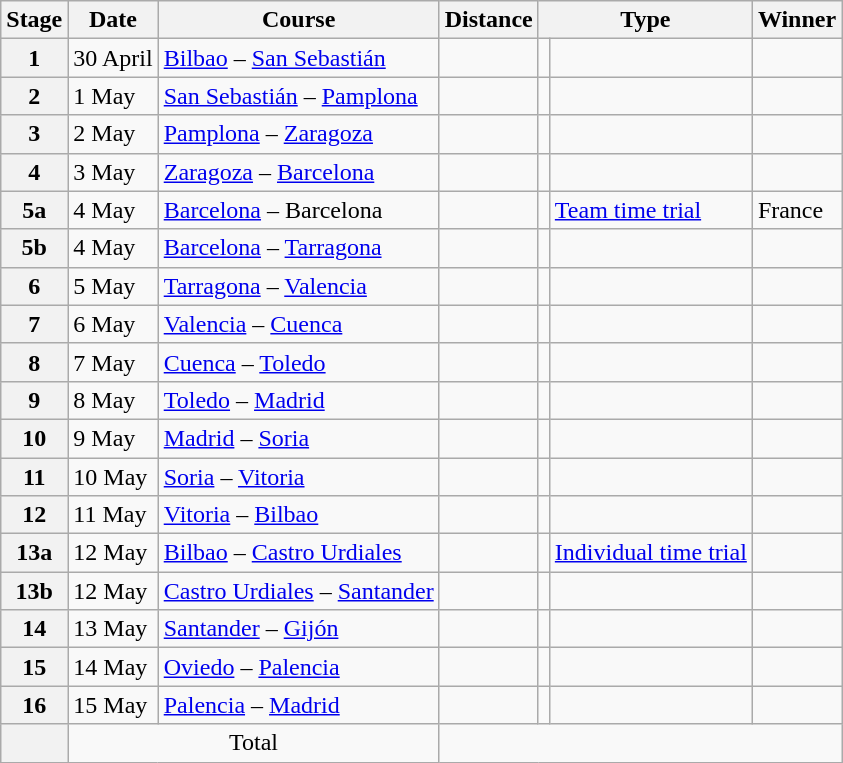<table class="wikitable">
<tr>
<th scope="col">Stage</th>
<th scope="col">Date</th>
<th scope="col">Course</th>
<th scope="col">Distance</th>
<th scope="col" colspan="2">Type</th>
<th scope="col">Winner</th>
</tr>
<tr>
<th scope="row">1</th>
<td>30 April</td>
<td><a href='#'>Bilbao</a> – <a href='#'>San Sebastián</a></td>
<td style="text-align:center;"></td>
<td></td>
<td></td>
<td></td>
</tr>
<tr>
<th scope="row">2</th>
<td>1 May</td>
<td><a href='#'>San Sebastián</a> – <a href='#'>Pamplona</a></td>
<td style="text-align:center;"></td>
<td></td>
<td></td>
<td></td>
</tr>
<tr>
<th scope="row">3</th>
<td>2 May</td>
<td><a href='#'>Pamplona</a> – <a href='#'>Zaragoza</a></td>
<td style="text-align:center;"></td>
<td></td>
<td></td>
<td></td>
</tr>
<tr>
<th scope="row">4</th>
<td>3 May</td>
<td><a href='#'>Zaragoza</a> – <a href='#'>Barcelona</a></td>
<td style="text-align:center;"></td>
<td></td>
<td></td>
<td></td>
</tr>
<tr>
<th scope="row">5a</th>
<td>4 May</td>
<td><a href='#'>Barcelona</a> – Barcelona</td>
<td style="text-align:center;"></td>
<td></td>
<td><a href='#'>Team time trial</a></td>
<td>France</td>
</tr>
<tr>
<th scope="row">5b</th>
<td>4 May</td>
<td><a href='#'>Barcelona</a> – <a href='#'>Tarragona</a></td>
<td style="text-align:center;"></td>
<td></td>
<td></td>
<td></td>
</tr>
<tr>
<th scope="row">6</th>
<td>5 May</td>
<td><a href='#'>Tarragona</a> – <a href='#'>Valencia</a></td>
<td style="text-align:center;"></td>
<td></td>
<td></td>
<td></td>
</tr>
<tr>
<th scope="row">7</th>
<td>6 May</td>
<td><a href='#'>Valencia</a> – <a href='#'>Cuenca</a></td>
<td style="text-align:center;"></td>
<td></td>
<td></td>
<td></td>
</tr>
<tr>
<th scope="row">8</th>
<td>7 May</td>
<td><a href='#'>Cuenca</a> – <a href='#'>Toledo</a></td>
<td style="text-align:center;"></td>
<td></td>
<td></td>
<td></td>
</tr>
<tr>
<th scope="row">9</th>
<td>8 May</td>
<td><a href='#'>Toledo</a> – <a href='#'>Madrid</a></td>
<td style="text-align:center;"></td>
<td></td>
<td></td>
<td></td>
</tr>
<tr>
<th scope="row">10</th>
<td>9 May</td>
<td><a href='#'>Madrid</a> – <a href='#'>Soria</a></td>
<td style="text-align:center;"></td>
<td></td>
<td></td>
<td></td>
</tr>
<tr>
<th scope="row">11</th>
<td>10 May</td>
<td><a href='#'>Soria</a> – <a href='#'>Vitoria</a></td>
<td style="text-align:center;"></td>
<td></td>
<td></td>
<td></td>
</tr>
<tr>
<th scope="row">12</th>
<td>11 May</td>
<td><a href='#'>Vitoria</a> – <a href='#'>Bilbao</a></td>
<td style="text-align:center;"></td>
<td></td>
<td></td>
<td></td>
</tr>
<tr>
<th scope="row">13a</th>
<td>12 May</td>
<td><a href='#'>Bilbao</a> – <a href='#'>Castro Urdiales</a></td>
<td style="text-align:center;"></td>
<td></td>
<td><a href='#'>Individual time trial</a></td>
<td><br></td>
</tr>
<tr>
<th scope="row">13b</th>
<td>12 May</td>
<td><a href='#'>Castro Urdiales</a> – <a href='#'>Santander</a></td>
<td style="text-align:center;"></td>
<td></td>
<td></td>
<td></td>
</tr>
<tr>
<th scope="row">14</th>
<td>13 May</td>
<td><a href='#'>Santander</a> – <a href='#'>Gijón</a></td>
<td style="text-align:center;"></td>
<td></td>
<td></td>
<td></td>
</tr>
<tr>
<th scope="row">15</th>
<td>14 May</td>
<td><a href='#'>Oviedo</a> – <a href='#'>Palencia</a></td>
<td style="text-align:center;"></td>
<td></td>
<td></td>
<td></td>
</tr>
<tr>
<th scope="row">16</th>
<td>15 May</td>
<td><a href='#'>Palencia</a> – <a href='#'>Madrid</a></td>
<td style="text-align:center;"></td>
<td></td>
<td></td>
<td></td>
</tr>
<tr>
<th scope="row"></th>
<td colspan="2" style="text-align:center">Total</td>
<td colspan="4" style="text-align:center"></td>
</tr>
</table>
